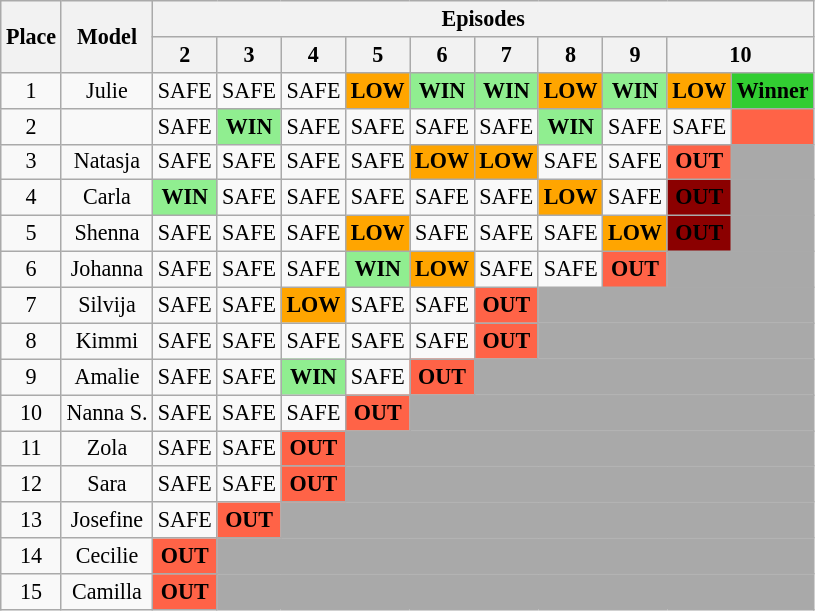<table class="wikitable" style="text-align:center; font-size:92%">
<tr>
<th rowspan="2">Place</th>
<th rowspan="2">Model</th>
<th colspan="10">Episodes</th>
</tr>
<tr>
<th>2</th>
<th>3</th>
<th>4</th>
<th>5</th>
<th>6</th>
<th>7</th>
<th>8</th>
<th>9</th>
<th colspan="2">10</th>
</tr>
<tr>
<td>1</td>
<td>Julie</td>
<td>SAFE</td>
<td>SAFE</td>
<td>SAFE</td>
<td style="background:orange;"><strong>LOW</strong></td>
<td style="background:lightgreen;"><strong>WIN</strong></td>
<td style="background:lightgreen;"><strong>WIN</strong></td>
<td style="background:orange;"><strong>LOW</strong></td>
<td style="background:lightgreen;"><strong>WIN</strong></td>
<td style="background:orange;"><strong>LOW</strong></td>
<td style="background:limegreen;"><strong>Winner</strong></td>
</tr>
<tr>
<td>2</td>
<td></td>
<td>SAFE</td>
<td style="background:lightgreen;"><strong>WIN</strong></td>
<td>SAFE</td>
<td>SAFE</td>
<td>SAFE</td>
<td>SAFE</td>
<td style="background:lightgreen;"><strong>WIN</strong></td>
<td>SAFE</td>
<td>SAFE</td>
<td style="background:tomato;"><strong></strong></td>
</tr>
<tr>
<td>3</td>
<td>Natasja</td>
<td>SAFE</td>
<td>SAFE</td>
<td>SAFE</td>
<td>SAFE</td>
<td style="background:orange;"><strong>LOW</strong></td>
<td style="background:orange;"><strong>LOW</strong></td>
<td>SAFE</td>
<td>SAFE</td>
<td style="background:tomato;"><strong>OUT</strong></td>
<td style="background:darkgrey;" colspan="12"></td>
</tr>
<tr>
<td>4</td>
<td>Carla</td>
<td style="background:lightgreen;"><strong>WIN</strong></td>
<td>SAFE</td>
<td>SAFE</td>
<td>SAFE</td>
<td>SAFE</td>
<td>SAFE</td>
<td style="background:orange;"><strong>LOW</strong></td>
<td>SAFE</td>
<td style="background:darkred;"><span><strong>OUT</strong></span></td>
<td style="background:darkgrey;" colspan="12"></td>
</tr>
<tr>
<td>5</td>
<td>Shenna</td>
<td>SAFE</td>
<td>SAFE</td>
<td>SAFE</td>
<td style="background:orange;"><strong>LOW</strong></td>
<td>SAFE</td>
<td>SAFE</td>
<td>SAFE</td>
<td style="background:orange;"><strong>LOW</strong></td>
<td style="background:darkred;"><span><strong>OUT</strong></span></td>
<td style="background:darkgrey;" colspan="12"></td>
</tr>
<tr>
<td>6</td>
<td>Johanna</td>
<td>SAFE</td>
<td>SAFE</td>
<td>SAFE</td>
<td style="background:lightgreen;"><strong>WIN</strong></td>
<td style="background:orange;"><strong>LOW</strong></td>
<td>SAFE</td>
<td>SAFE</td>
<td style="background:tomato;"><strong>OUT</strong></td>
<td style="background:darkgrey;" colspan="12"></td>
</tr>
<tr>
<td>7</td>
<td>Silvija</td>
<td>SAFE</td>
<td>SAFE</td>
<td style="background:orange;"><strong>LOW</strong></td>
<td>SAFE</td>
<td>SAFE</td>
<td style="background:tomato;"><strong>OUT</strong></td>
<td style="background:darkgrey;" colspan="12"></td>
</tr>
<tr>
<td>8</td>
<td>Kimmi</td>
<td>SAFE</td>
<td>SAFE</td>
<td>SAFE</td>
<td>SAFE</td>
<td>SAFE</td>
<td style="background:tomato;"><strong>OUT</strong></td>
<td style="background:darkgrey;" colspan="12"></td>
</tr>
<tr>
<td>9</td>
<td>Amalie</td>
<td>SAFE</td>
<td>SAFE</td>
<td style="background:lightgreen;"><strong>WIN</strong></td>
<td>SAFE</td>
<td style="background:tomato;"><strong>OUT</strong></td>
<td style="background:darkgrey;" colspan="12"></td>
</tr>
<tr>
<td>10</td>
<td>Nanna S.</td>
<td>SAFE</td>
<td>SAFE</td>
<td>SAFE</td>
<td style="background:tomato;"><strong>OUT</strong></td>
<td style="background:darkgrey;" colspan="12"></td>
</tr>
<tr>
<td>11</td>
<td>Zola</td>
<td>SAFE</td>
<td>SAFE</td>
<td style="background:tomato;"><strong>OUT</strong></td>
<td style="background:darkgrey;" colspan="12"></td>
</tr>
<tr>
<td>12</td>
<td>Sara</td>
<td>SAFE</td>
<td>SAFE</td>
<td style="background:tomato;"><strong>OUT</strong></td>
<td style="background:darkgrey;" colspan="12"></td>
</tr>
<tr>
<td>13</td>
<td>Josefine</td>
<td>SAFE</td>
<td style="background:tomato;"><strong>OUT</strong></td>
<td style="background:darkgrey;" colspan="12"></td>
</tr>
<tr>
<td>14</td>
<td>Cecilie</td>
<td style="background:tomato;"><strong>OUT</strong></td>
<td style="background:darkgrey;" colspan="12"></td>
</tr>
<tr>
<td>15</td>
<td>Camilla</td>
<td style="background:tomato;"><strong>OUT</strong></td>
<td style="background:darkgrey;" colspan="12"></td>
</tr>
</table>
